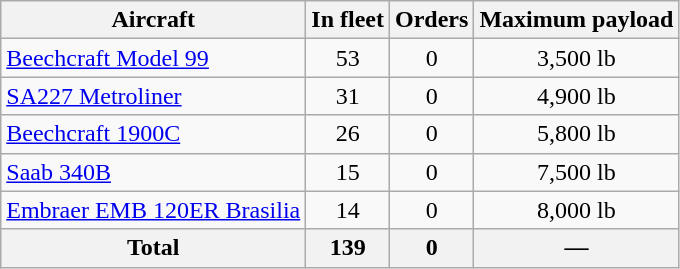<table class="wikitable" style="text-align: center">
<tr>
<th>Aircraft</th>
<th>In fleet</th>
<th>Orders</th>
<th>Maximum payload</th>
</tr>
<tr>
<td style="text-align: left"><a href='#'>Beechcraft Model 99</a></td>
<td>53</td>
<td>0</td>
<td>3,500 lb</td>
</tr>
<tr>
<td style="text-align: left"><a href='#'>SA227 Metroliner</a></td>
<td>31</td>
<td>0</td>
<td>4,900 lb</td>
</tr>
<tr>
<td style="text-align: left"><a href='#'>Beechcraft 1900C</a></td>
<td>26</td>
<td>0</td>
<td>5,800 lb</td>
</tr>
<tr>
<td style="text-align: left"><a href='#'>Saab 340B</a></td>
<td>15</td>
<td>0</td>
<td>7,500 lb</td>
</tr>
<tr>
<td style="text-align: left"><a href='#'>Embraer EMB 120ER Brasilia</a></td>
<td>14</td>
<td>0</td>
<td>8,000 lb</td>
</tr>
<tr>
<th>Total</th>
<th>139</th>
<th>0</th>
<th>—</th>
</tr>
</table>
